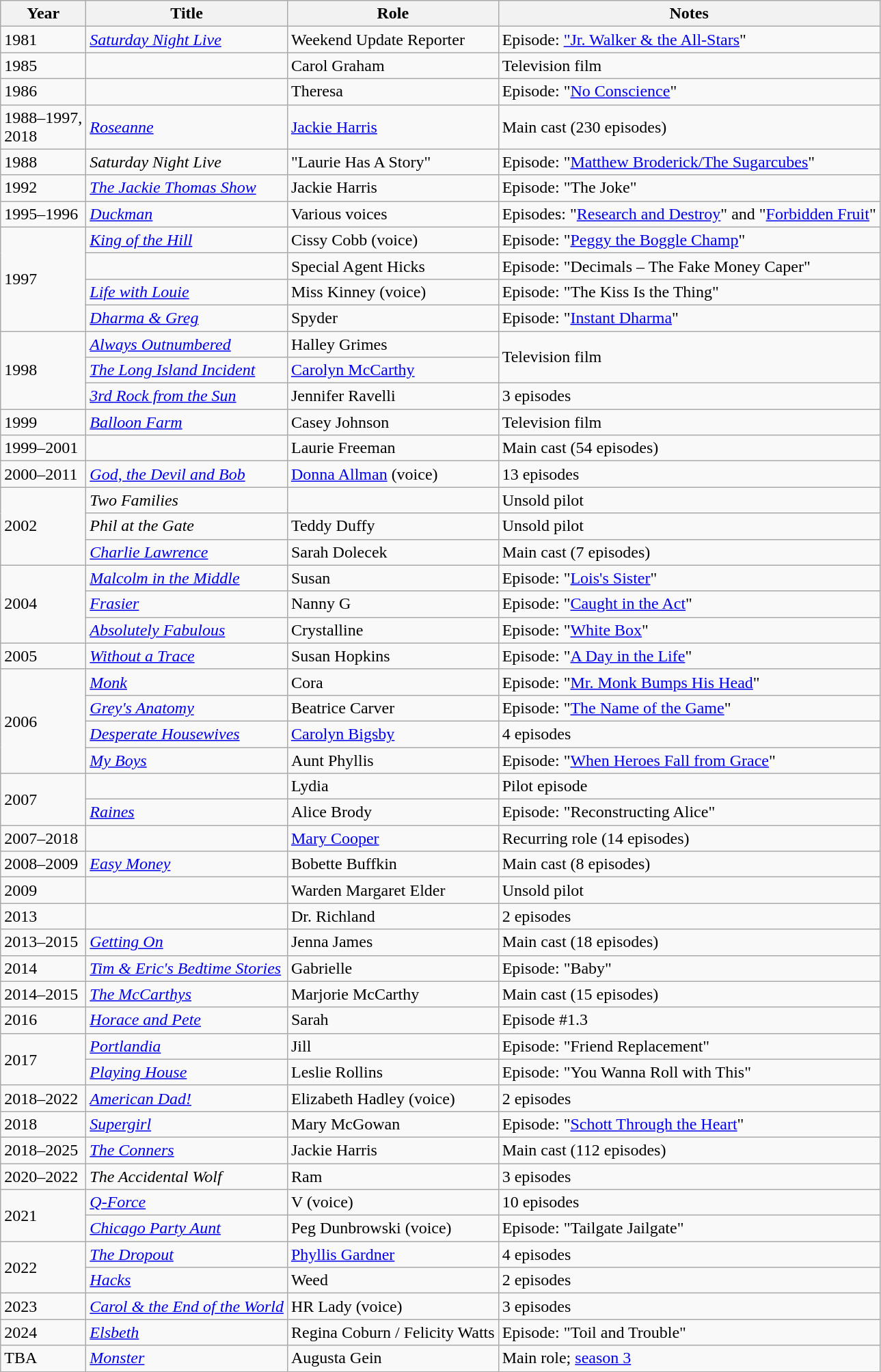<table class="wikitable sortable unsortable">
<tr>
<th>Year</th>
<th>Title</th>
<th>Role</th>
<th>Notes</th>
</tr>
<tr>
<td>1981</td>
<td><em><a href='#'>Saturday Night Live</a></em></td>
<td>Weekend Update Reporter</td>
<td>Episode: <a href='#'>"Jr. Walker & the All-Stars</a>"</td>
</tr>
<tr>
<td>1985</td>
<td><em></em></td>
<td>Carol Graham</td>
<td>Television film</td>
</tr>
<tr>
<td>1986</td>
<td><em></em></td>
<td>Theresa</td>
<td>Episode: "<a href='#'>No Conscience</a>"</td>
</tr>
<tr>
<td>1988–1997,<br>2018</td>
<td><em><a href='#'>Roseanne</a></em></td>
<td><a href='#'>Jackie Harris</a></td>
<td>Main cast (230 episodes)</td>
</tr>
<tr>
<td>1988</td>
<td><em>Saturday Night Live</em></td>
<td>"Laurie Has A Story"</td>
<td>Episode: "<a href='#'>Matthew Broderick/The Sugarcubes</a>"</td>
</tr>
<tr>
<td>1992</td>
<td><em><a href='#'>The Jackie Thomas Show</a></em></td>
<td>Jackie Harris</td>
<td>Episode: "The Joke"</td>
</tr>
<tr>
<td>1995–1996</td>
<td><em><a href='#'>Duckman</a></em></td>
<td>Various voices</td>
<td>Episodes: "<a href='#'>Research and Destroy</a>" and "<a href='#'>Forbidden Fruit</a>"</td>
</tr>
<tr>
<td rowspan="4">1997</td>
<td><em><a href='#'>King of the Hill</a></em></td>
<td>Cissy Cobb (voice)</td>
<td>Episode: "<a href='#'>Peggy the Boggle Champ</a>"</td>
</tr>
<tr>
<td><em></em></td>
<td>Special Agent Hicks</td>
<td>Episode: "Decimals – The Fake Money Caper"</td>
</tr>
<tr>
<td><em><a href='#'>Life with Louie</a></em></td>
<td>Miss Kinney (voice)</td>
<td>Episode: "The Kiss Is the Thing"</td>
</tr>
<tr>
<td><em><a href='#'>Dharma & Greg</a></em></td>
<td>Spyder</td>
<td>Episode: "<a href='#'>Instant Dharma</a>"</td>
</tr>
<tr>
<td rowspan="3">1998</td>
<td><em><a href='#'>Always Outnumbered</a></em></td>
<td>Halley Grimes</td>
<td rowspan="2">Television film</td>
</tr>
<tr>
<td><em><a href='#'>The Long Island Incident</a></em></td>
<td><a href='#'>Carolyn McCarthy</a></td>
</tr>
<tr>
<td><em><a href='#'>3rd Rock from the Sun</a></em></td>
<td>Jennifer Ravelli</td>
<td>3 episodes</td>
</tr>
<tr>
<td>1999</td>
<td><em><a href='#'>Balloon Farm</a></em></td>
<td>Casey Johnson</td>
<td>Television film</td>
</tr>
<tr>
<td>1999–2001</td>
<td><em></em></td>
<td>Laurie Freeman</td>
<td>Main cast (54 episodes)</td>
</tr>
<tr>
<td>2000–2011</td>
<td><em><a href='#'>God, the Devil and Bob</a></em></td>
<td><a href='#'>Donna Allman</a> (voice)</td>
<td>13 episodes</td>
</tr>
<tr>
<td rowspan="3">2002</td>
<td><em>Two Families</em></td>
<td></td>
<td>Unsold pilot</td>
</tr>
<tr>
<td><em>Phil at the Gate</em></td>
<td>Teddy Duffy</td>
<td>Unsold pilot</td>
</tr>
<tr>
<td><em><a href='#'>Charlie Lawrence</a></em></td>
<td>Sarah Dolecek</td>
<td>Main cast (7 episodes)</td>
</tr>
<tr>
<td rowspan="3">2004</td>
<td><em><a href='#'>Malcolm in the Middle</a></em></td>
<td>Susan</td>
<td>Episode: "<a href='#'>Lois's Sister</a>"</td>
</tr>
<tr>
<td><em><a href='#'>Frasier</a></em></td>
<td>Nanny G</td>
<td>Episode: "<a href='#'>Caught in the Act</a>"</td>
</tr>
<tr>
<td><em><a href='#'>Absolutely Fabulous</a></em></td>
<td>Crystalline</td>
<td>Episode: "<a href='#'>White Box</a>"</td>
</tr>
<tr>
<td>2005</td>
<td><em><a href='#'>Without a Trace</a></em></td>
<td>Susan Hopkins</td>
<td>Episode: "<a href='#'>A Day in the Life</a>"</td>
</tr>
<tr>
<td rowspan="4">2006</td>
<td><em><a href='#'>Monk</a></em></td>
<td>Cora</td>
<td>Episode: "<a href='#'>Mr. Monk Bumps His Head</a>"</td>
</tr>
<tr>
<td><em><a href='#'>Grey's Anatomy</a></em></td>
<td>Beatrice Carver</td>
<td>Episode: "<a href='#'>The Name of the Game</a>"</td>
</tr>
<tr>
<td><em><a href='#'>Desperate Housewives</a></em></td>
<td><a href='#'>Carolyn Bigsby</a></td>
<td>4 episodes</td>
</tr>
<tr>
<td><em><a href='#'>My Boys</a></em></td>
<td>Aunt Phyllis</td>
<td>Episode: "<a href='#'>When Heroes Fall from Grace</a>"</td>
</tr>
<tr>
<td rowspan="2">2007</td>
<td><em></em></td>
<td>Lydia</td>
<td>Pilot episode</td>
</tr>
<tr>
<td><em><a href='#'>Raines</a></em></td>
<td>Alice Brody</td>
<td>Episode: "Reconstructing Alice"</td>
</tr>
<tr>
<td>2007–2018</td>
<td><em></em></td>
<td><a href='#'>Mary Cooper</a></td>
<td>Recurring role (14 episodes)</td>
</tr>
<tr>
<td>2008–2009</td>
<td><em><a href='#'>Easy Money</a></em></td>
<td>Bobette Buffkin</td>
<td>Main cast (8 episodes)</td>
</tr>
<tr>
<td>2009</td>
<td><em></em></td>
<td>Warden Margaret Elder</td>
<td>Unsold pilot</td>
</tr>
<tr>
<td>2013</td>
<td><em></em></td>
<td>Dr. Richland</td>
<td>2 episodes</td>
</tr>
<tr>
<td>2013–2015</td>
<td><em><a href='#'>Getting On</a></em></td>
<td>Jenna James</td>
<td>Main cast (18 episodes)</td>
</tr>
<tr>
<td>2014</td>
<td><em><a href='#'>Tim & Eric's Bedtime Stories</a></em></td>
<td>Gabrielle</td>
<td>Episode: "Baby"</td>
</tr>
<tr>
<td>2014–2015</td>
<td><em><a href='#'>The McCarthys</a></em></td>
<td>Marjorie McCarthy</td>
<td>Main cast (15 episodes)</td>
</tr>
<tr>
<td>2016</td>
<td><em><a href='#'>Horace and Pete</a></em></td>
<td>Sarah</td>
<td>Episode #1.3</td>
</tr>
<tr>
<td rowspan="2">2017</td>
<td><em><a href='#'>Portlandia</a></em></td>
<td>Jill</td>
<td>Episode: "Friend Replacement"</td>
</tr>
<tr>
<td><em><a href='#'>Playing House</a></em></td>
<td>Leslie Rollins</td>
<td>Episode: "You Wanna Roll with This"</td>
</tr>
<tr>
<td>2018–2022</td>
<td><em><a href='#'>American Dad!</a></em></td>
<td>Elizabeth Hadley (voice)</td>
<td>2 episodes</td>
</tr>
<tr>
<td>2018</td>
<td><em><a href='#'>Supergirl</a></em></td>
<td>Mary McGowan</td>
<td>Episode: "<a href='#'>Schott Through the Heart</a>"</td>
</tr>
<tr>
<td>2018–2025</td>
<td><em><a href='#'>The Conners</a></em></td>
<td>Jackie Harris</td>
<td>Main cast (112 episodes)</td>
</tr>
<tr>
<td>2020–2022</td>
<td><em>The Accidental Wolf</em></td>
<td>Ram</td>
<td>3 episodes</td>
</tr>
<tr>
<td rowspan="2">2021</td>
<td><em><a href='#'>Q-Force</a></em></td>
<td>V (voice)</td>
<td>10 episodes</td>
</tr>
<tr>
<td><em><a href='#'>Chicago Party Aunt</a></em></td>
<td>Peg Dunbrowski (voice)</td>
<td>Episode: "Tailgate Jailgate"</td>
</tr>
<tr>
<td rowspan="2">2022</td>
<td><em><a href='#'>The Dropout</a></em></td>
<td><a href='#'>Phyllis Gardner</a></td>
<td>4 episodes</td>
</tr>
<tr>
<td><em><a href='#'>Hacks</a></em></td>
<td>Weed</td>
<td>2 episodes</td>
</tr>
<tr>
<td>2023</td>
<td><em><a href='#'>Carol & the End of the World</a></em></td>
<td>HR Lady (voice)</td>
<td>3 episodes</td>
</tr>
<tr>
<td>2024</td>
<td><em><a href='#'>Elsbeth</a></em></td>
<td>Regina Coburn / Felicity Watts</td>
<td>Episode: "Toil and Trouble"</td>
</tr>
<tr>
<td>TBA</td>
<td><em><a href='#'>Monster</a></em></td>
<td>Augusta Gein</td>
<td>Main role; <a href='#'>season 3</a></td>
</tr>
</table>
